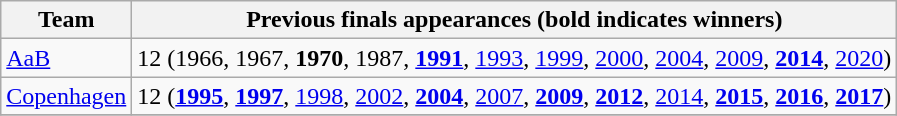<table class="wikitable">
<tr>
<th>Team</th>
<th>Previous finals appearances (bold indicates winners)</th>
</tr>
<tr>
<td><a href='#'>AaB</a></td>
<td>12 (1966, 1967, <strong>1970</strong>, 1987, <strong><a href='#'>1991</a></strong>, <a href='#'>1993</a>, <a href='#'>1999</a>, <a href='#'>2000</a>, <a href='#'>2004</a>, <a href='#'>2009</a>, <strong><a href='#'>2014</a></strong>, <a href='#'>2020</a>)</td>
</tr>
<tr>
<td><a href='#'>Copenhagen</a></td>
<td>12 (<strong><a href='#'>1995</a></strong>, <strong><a href='#'>1997</a></strong>, <a href='#'>1998</a>, <a href='#'>2002</a>, <strong><a href='#'>2004</a></strong>, <a href='#'>2007</a>, <strong><a href='#'>2009</a></strong>, <strong><a href='#'>2012</a></strong>, <a href='#'>2014</a>, <strong><a href='#'>2015</a></strong>, <strong><a href='#'>2016</a></strong>, <strong><a href='#'>2017</a></strong>)</td>
</tr>
<tr>
</tr>
</table>
